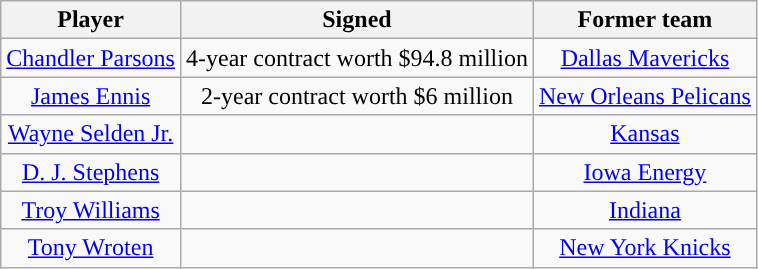<table class="wikitable sortable sortable" style="text-align: center">
<tr>
<th>Player</th>
<th>Signed</th>
<th>Former team</th>
</tr>
<tr style="text-align: center">
<td><a href='#'>Chandler Parsons</a></td>
<td>4-year contract worth $94.8 million</td>
<td><a href='#'>Dallas Mavericks</a></td>
</tr>
<tr style="text-align: center">
<td><a href='#'>James Ennis</a></td>
<td>2-year contract worth $6 million</td>
<td><a href='#'>New Orleans Pelicans</a></td>
</tr>
<tr style="text-align: center">
<td><a href='#'>Wayne Selden Jr.</a></td>
<td></td>
<td><a href='#'>Kansas</a></td>
</tr>
<tr style="text-align: center">
<td><a href='#'>D. J. Stephens</a></td>
<td></td>
<td><a href='#'>Iowa Energy</a></td>
</tr>
<tr style="text-align: center">
<td><a href='#'>Troy Williams</a></td>
<td></td>
<td><a href='#'>Indiana</a></td>
</tr>
<tr style="text-align: center">
<td><a href='#'>Tony Wroten</a></td>
<td></td>
<td><a href='#'>New York Knicks</a></td>
</tr>
</table>
